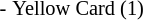<table class="toccolours" style="white-space: nowrap; font-size: 85%;">
<tr>
<td> -</td>
<td>Yellow Card (1)</td>
</tr>
</table>
